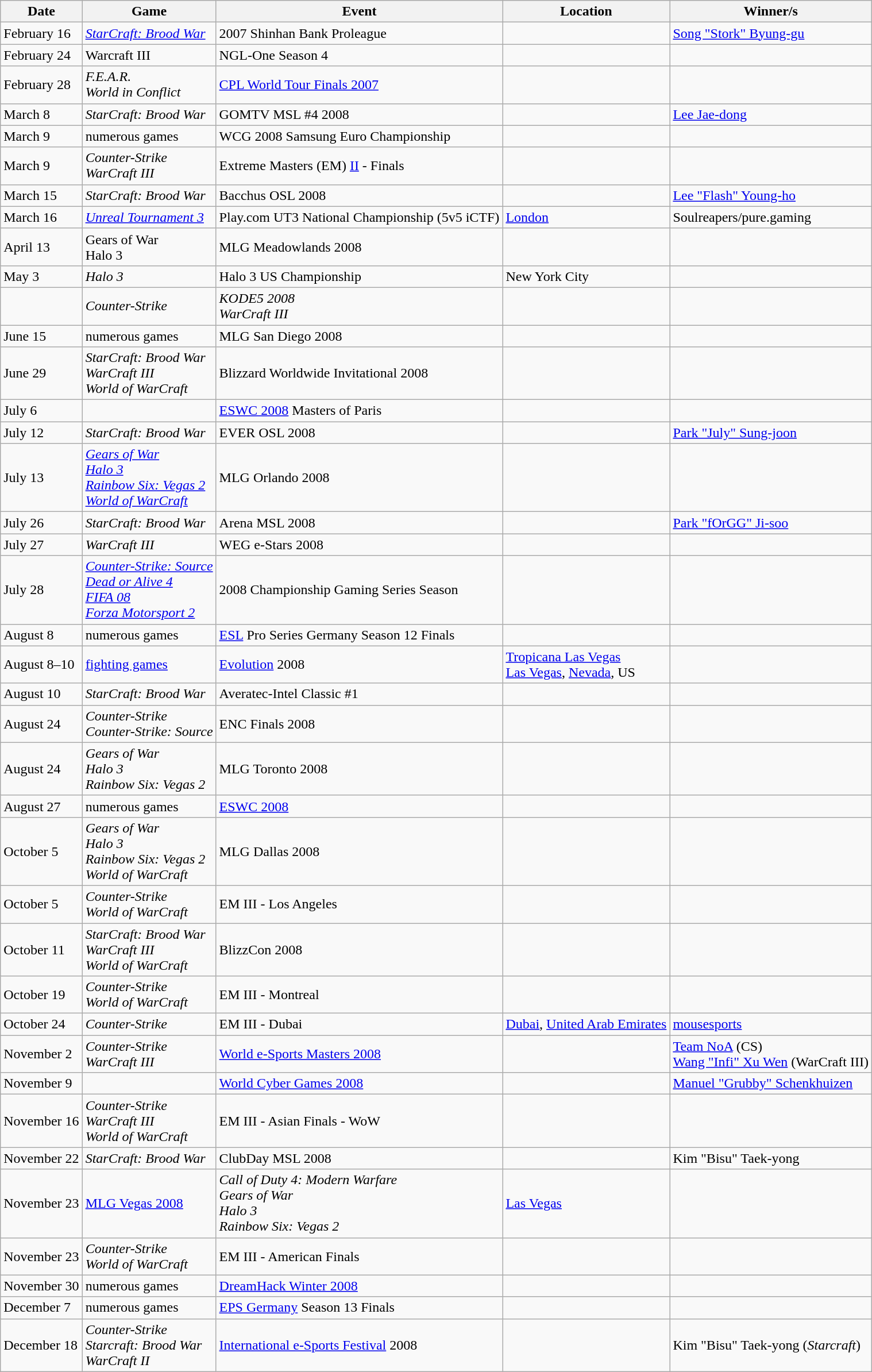<table class="wikitable sortable">
<tr>
<th>Date</th>
<th>Game</th>
<th>Event</th>
<th>Location</th>
<th>Winner/s</th>
</tr>
<tr>
<td>February 16</td>
<td><em><a href='#'>StarCraft: Brood War</a></em></td>
<td>2007 Shinhan Bank Proleague</td>
<td></td>
<td><a href='#'>Song "Stork" Byung-gu</a></td>
</tr>
<tr>
<td>February 24</td>
<td>Warcraft III</td>
<td>NGL-One Season 4</td>
<td></td>
<td></td>
</tr>
<tr>
<td>February 28</td>
<td><em>F.E.A.R.</em> <br> <em>World in Conflict</em></td>
<td><a href='#'>CPL World Tour Finals 2007</a></td>
<td></td>
<td></td>
</tr>
<tr>
<td>March 8</td>
<td><em>StarCraft: Brood War</em></td>
<td>GOMTV MSL #4 2008</td>
<td></td>
<td><a href='#'>Lee Jae-dong</a></td>
</tr>
<tr>
<td>March 9</td>
<td>numerous games</td>
<td>WCG 2008 Samsung Euro Championship</td>
<td></td>
<td></td>
</tr>
<tr>
<td>March 9</td>
<td><em>Counter-Strike</em> <br> <em>WarCraft III</em></td>
<td>Extreme Masters (EM) <a href='#'>II</a> - Finals</td>
<td></td>
<td></td>
</tr>
<tr>
<td>March 15</td>
<td><em>StarCraft: Brood War</em></td>
<td>Bacchus OSL 2008</td>
<td></td>
<td><a href='#'>Lee "Flash" Young-ho</a></td>
</tr>
<tr>
<td>March 16</td>
<td><em><a href='#'>Unreal Tournament 3</a></em></td>
<td>Play.com UT3 National Championship (5v5 iCTF)</td>
<td><a href='#'>London</a></td>
<td>Soulreapers/pure.gaming</td>
</tr>
<tr>
<td>April 13</td>
<td>Gears of War <br> Halo 3</td>
<td>MLG Meadowlands 2008</td>
<td></td>
<td></td>
</tr>
<tr>
<td>May 3</td>
<td><em>Halo 3</em></td>
<td>Halo 3 US Championship</td>
<td>New York City</td>
<td></td>
</tr>
<tr>
<td></td>
<td><em>Counter-Strike</em></td>
<td><em>KODE5 2008</em> <br> <em>WarCraft III</em></td>
<td></td>
<td></td>
</tr>
<tr>
<td>June 15</td>
<td>numerous games</td>
<td>MLG San Diego 2008</td>
<td></td>
<td></td>
</tr>
<tr>
<td>June 29</td>
<td><em>StarCraft: Brood War</em> <br> <em>WarCraft III</em> <br> <em>World of WarCraft</em></td>
<td>Blizzard Worldwide Invitational 2008</td>
<td></td>
<td></td>
</tr>
<tr>
<td>July 6</td>
<td></td>
<td><a href='#'>ESWC 2008</a> Masters of Paris</td>
<td></td>
<td></td>
</tr>
<tr>
<td>July 12</td>
<td><em>StarCraft: Brood War</em></td>
<td>EVER OSL 2008</td>
<td></td>
<td><a href='#'>Park "July" Sung-joon</a></td>
</tr>
<tr>
<td>July 13</td>
<td><em><a href='#'>Gears of War</a></em> <br> <em><a href='#'>Halo 3</a></em> <br> <em><a href='#'>Rainbow Six: Vegas 2</a></em> <br> <em><a href='#'>World of WarCraft</a></em></td>
<td>MLG Orlando 2008</td>
<td></td>
<td></td>
</tr>
<tr>
<td>July 26</td>
<td><em>StarCraft: Brood War</em></td>
<td>Arena MSL 2008</td>
<td></td>
<td><a href='#'>Park "fOrGG" Ji-soo</a></td>
</tr>
<tr>
<td>July 27</td>
<td><em>WarCraft III</em></td>
<td>WEG e-Stars 2008</td>
<td></td>
<td></td>
</tr>
<tr>
<td>July 28</td>
<td><em><a href='#'>Counter-Strike: Source</a></em> <br> <em><a href='#'>Dead or Alive 4</a></em> <br> <em><a href='#'>FIFA 08</a></em> <br> <em><a href='#'>Forza Motorsport 2</a></em></td>
<td>2008 Championship Gaming Series Season</td>
<td></td>
<td></td>
</tr>
<tr>
<td>August 8</td>
<td>numerous games</td>
<td><a href='#'>ESL</a> Pro Series Germany Season 12 Finals</td>
<td></td>
<td></td>
</tr>
<tr>
<td>August 8–10</td>
<td><a href='#'>fighting games</a></td>
<td><a href='#'>Evolution</a> 2008</td>
<td><a href='#'>Tropicana Las Vegas</a><br><a href='#'>Las Vegas</a>, <a href='#'>Nevada</a>, US</td>
<td></td>
</tr>
<tr>
<td>August 10</td>
<td><em>StarCraft: Brood War</em></td>
<td>Averatec-Intel Classic #1</td>
<td></td>
<td></td>
</tr>
<tr>
<td>August 24</td>
<td><em>Counter-Strike</em> <br> <em>Counter-Strike: Source</em></td>
<td>ENC Finals 2008</td>
<td></td>
<td></td>
</tr>
<tr>
<td>August 24</td>
<td><em>Gears of War</em> <br> <em>Halo 3</em> <br> <em>Rainbow Six: Vegas 2</em></td>
<td>MLG Toronto 2008</td>
<td></td>
<td></td>
</tr>
<tr>
<td>August 27</td>
<td>numerous games</td>
<td><a href='#'>ESWC 2008</a></td>
<td></td>
<td></td>
</tr>
<tr>
<td>October 5</td>
<td><em>Gears of War</em> <br> <em>Halo 3</em> <br> <em>Rainbow Six: Vegas 2</em> <br> <em>World of WarCraft</em></td>
<td>MLG Dallas 2008</td>
<td></td>
<td></td>
</tr>
<tr>
<td>October 5</td>
<td><em>Counter-Strike</em> <br> <em>World of WarCraft</em></td>
<td>EM III - Los Angeles</td>
<td></td>
<td></td>
</tr>
<tr>
<td>October 11</td>
<td><em>StarCraft: Brood War</em> <br> <em>WarCraft III</em> <br> <em>World of WarCraft</em></td>
<td>BlizzCon 2008</td>
<td></td>
<td></td>
</tr>
<tr>
<td>October 19</td>
<td><em>Counter-Strike</em> <br> <em>World of WarCraft</em></td>
<td>EM III - Montreal</td>
<td></td>
<td></td>
</tr>
<tr>
<td>October 24</td>
<td><em>Counter-Strike</em></td>
<td>EM III - Dubai</td>
<td><a href='#'>Dubai</a>, <a href='#'>United Arab Emirates</a></td>
<td><a href='#'>mousesports</a></td>
</tr>
<tr>
<td>November 2</td>
<td><em>Counter-Strike</em> <br> <em>WarCraft III</em></td>
<td><a href='#'>World e-Sports Masters 2008</a></td>
<td></td>
<td><a href='#'>Team NoA</a> (CS) <br> <a href='#'>Wang "Infi" Xu Wen</a> (WarCraft III)</td>
</tr>
<tr>
<td>November 9</td>
<td></td>
<td><a href='#'>World Cyber Games 2008</a></td>
<td></td>
<td><a href='#'>Manuel "Grubby" Schenkhuizen</a></td>
</tr>
<tr>
<td>November 16</td>
<td><em>Counter-Strike</em> <br> <em>WarCraft III</em> <br> <em>World of WarCraft</em></td>
<td>EM III - Asian Finals - WoW</td>
<td></td>
<td></td>
</tr>
<tr>
<td>November 22</td>
<td><em>StarCraft: Brood War</em></td>
<td>ClubDay MSL 2008</td>
<td></td>
<td>Kim "Bisu" Taek-yong</td>
</tr>
<tr>
<td>November 23</td>
<td><a href='#'>MLG Vegas 2008</a></td>
<td><em>Call of Duty 4: Modern Warfare</em> <br> <em>Gears of War</em> <br> <em>Halo 3</em> <br> <em>Rainbow Six: Vegas 2</em></td>
<td><a href='#'>Las Vegas</a></td>
<td></td>
</tr>
<tr>
<td>November 23</td>
<td><em>Counter-Strike</em> <br> <em>World of WarCraft</em></td>
<td>EM III - American Finals</td>
<td></td>
<td></td>
</tr>
<tr>
<td>November 30</td>
<td>numerous games</td>
<td><a href='#'>DreamHack Winter 2008</a></td>
<td></td>
<td></td>
</tr>
<tr>
<td>December 7</td>
<td>numerous games</td>
<td><a href='#'>EPS Germany</a> Season 13 Finals</td>
<td></td>
<td></td>
</tr>
<tr>
<td>December 18</td>
<td><em>Counter-Strike</em> <br> <em>Starcraft: Brood War</em> <br> <em>WarCraft II</em></td>
<td><a href='#'>International e-Sports Festival</a> 2008</td>
<td></td>
<td>Kim "Bisu" Taek-yong (<em>Starcraft</em>)</td>
</tr>
</table>
